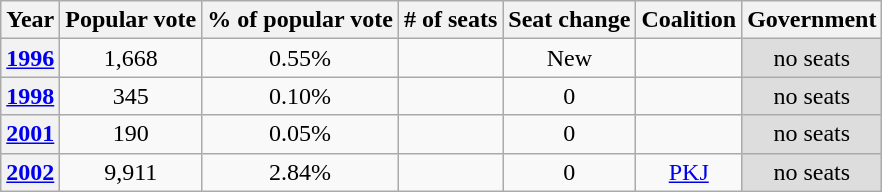<table class="wikitable sortable" style="text-align:center">
<tr>
<th>Year</th>
<th>Popular vote</th>
<th>% of popular vote</th>
<th># of seats</th>
<th>Seat change</th>
<th>Coalition</th>
<th>Government</th>
</tr>
<tr>
<th><a href='#'>1996</a></th>
<td>1,668</td>
<td>0.55%</td>
<td></td>
<td>New</td>
<td></td>
<td style="background:#ddd;">no seats</td>
</tr>
<tr>
<th><a href='#'>1998</a></th>
<td>345</td>
<td>0.10%</td>
<td></td>
<td> 0</td>
<td></td>
<td style="background:#ddd;">no seats</td>
</tr>
<tr>
<th><a href='#'>2001</a></th>
<td>190</td>
<td>0.05%</td>
<td></td>
<td> 0</td>
<td></td>
<td style="background:#ddd;">no seats</td>
</tr>
<tr>
<th><a href='#'>2002</a></th>
<td>9,911</td>
<td>2.84%</td>
<td></td>
<td> 0</td>
<td><a href='#'>PKJ</a></td>
<td style="background:#ddd;">no seats</td>
</tr>
</table>
